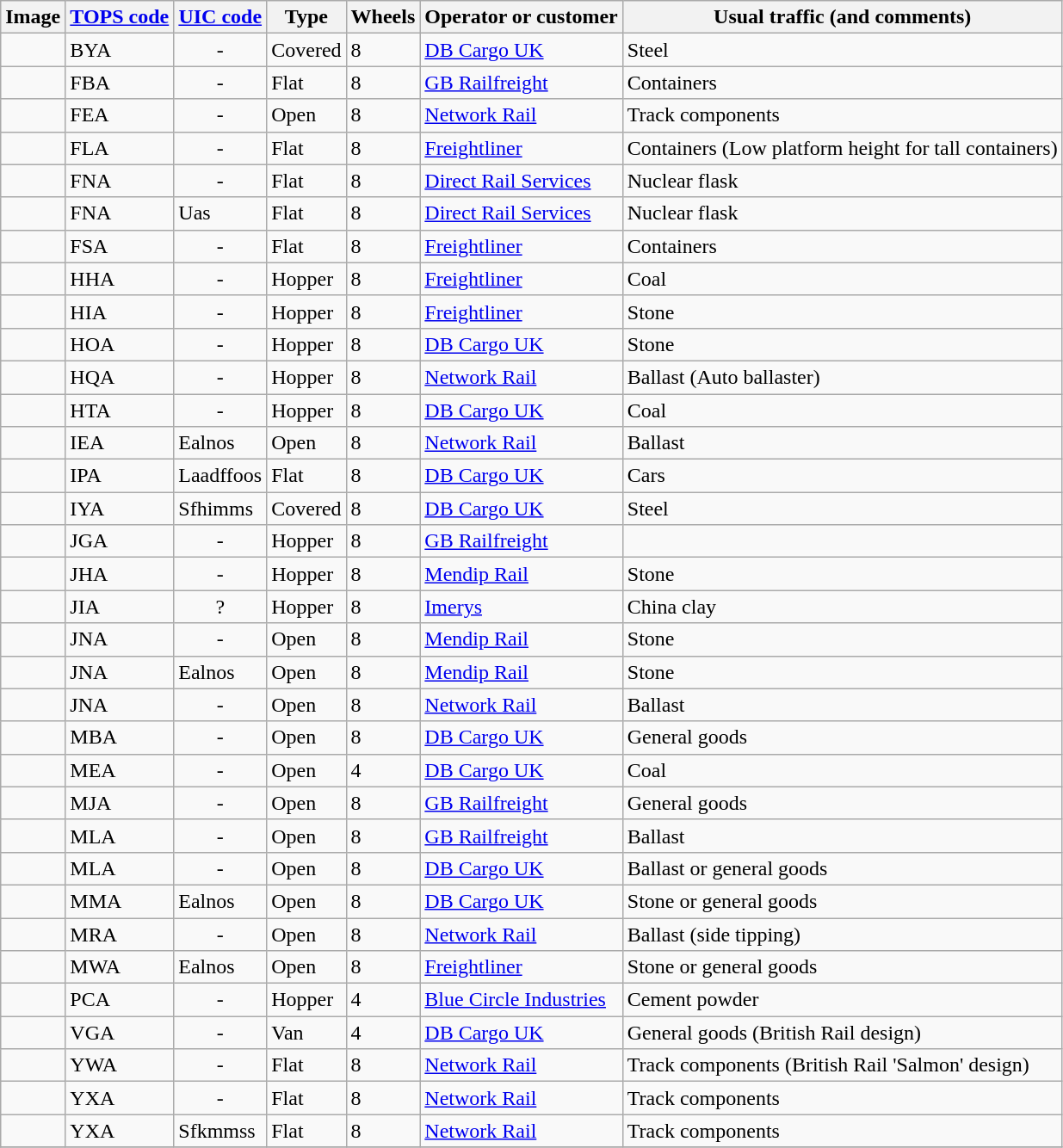<table class="wikitable sortable">
<tr>
<th class="unsortable">Image</th>
<th><a href='#'>TOPS code</a></th>
<th><a href='#'>UIC code</a></th>
<th>Type</th>
<th data-sort-type="number">Wheels</th>
<th>Operator or customer</th>
<th>Usual traffic (and comments)</th>
</tr>
<tr>
<td></td>
<td>BYA</td>
<td align="center">-</td>
<td>Covered</td>
<td>8</td>
<td><a href='#'>DB Cargo UK</a></td>
<td>Steel</td>
</tr>
<tr>
<td></td>
<td>FBA</td>
<td align="center">-</td>
<td>Flat</td>
<td>8</td>
<td><a href='#'>GB Railfreight</a></td>
<td>Containers</td>
</tr>
<tr>
<td></td>
<td>FEA</td>
<td align="center">-</td>
<td>Open</td>
<td>8</td>
<td><a href='#'>Network Rail</a></td>
<td>Track components</td>
</tr>
<tr>
<td></td>
<td>FLA</td>
<td align="center">-</td>
<td>Flat</td>
<td>8</td>
<td><a href='#'>Freightliner</a></td>
<td>Containers (Low platform height for tall containers)</td>
</tr>
<tr>
<td></td>
<td>FNA</td>
<td align="center">-</td>
<td>Flat</td>
<td>8</td>
<td><a href='#'>Direct Rail Services</a></td>
<td>Nuclear flask</td>
</tr>
<tr>
<td></td>
<td>FNA</td>
<td>Uas</td>
<td>Flat</td>
<td>8</td>
<td><a href='#'>Direct Rail Services</a></td>
<td>Nuclear flask</td>
</tr>
<tr>
<td></td>
<td>FSA</td>
<td align="center">-</td>
<td>Flat</td>
<td>8</td>
<td><a href='#'>Freightliner</a></td>
<td>Containers</td>
</tr>
<tr>
<td></td>
<td>HHA</td>
<td align="center">-</td>
<td>Hopper</td>
<td>8</td>
<td><a href='#'>Freightliner</a></td>
<td>Coal</td>
</tr>
<tr>
<td></td>
<td>HIA</td>
<td align="center">-</td>
<td>Hopper</td>
<td>8</td>
<td><a href='#'>Freightliner</a></td>
<td>Stone</td>
</tr>
<tr>
<td></td>
<td>HOA</td>
<td align="center">-</td>
<td>Hopper</td>
<td>8</td>
<td><a href='#'>DB Cargo UK</a></td>
<td>Stone</td>
</tr>
<tr>
<td></td>
<td>HQA</td>
<td align="center">-</td>
<td>Hopper</td>
<td>8</td>
<td><a href='#'>Network Rail</a></td>
<td>Ballast (Auto ballaster)</td>
</tr>
<tr>
<td></td>
<td>HTA</td>
<td align="center">-</td>
<td>Hopper</td>
<td>8</td>
<td><a href='#'>DB Cargo UK</a></td>
<td>Coal</td>
</tr>
<tr>
<td></td>
<td>IEA</td>
<td>Ealnos</td>
<td>Open</td>
<td>8</td>
<td><a href='#'>Network Rail</a></td>
<td>Ballast</td>
</tr>
<tr>
<td></td>
<td>IPA</td>
<td>Laadffoos</td>
<td>Flat</td>
<td>8</td>
<td><a href='#'>DB Cargo UK</a></td>
<td>Cars</td>
</tr>
<tr>
<td></td>
<td>IYA</td>
<td>Sfhimms</td>
<td>Covered</td>
<td>8</td>
<td><a href='#'>DB Cargo UK</a></td>
<td>Steel</td>
</tr>
<tr>
<td></td>
<td>JGA</td>
<td align="center">-</td>
<td>Hopper</td>
<td>8</td>
<td><a href='#'>GB Railfreight</a></td>
<td></td>
</tr>
<tr>
<td></td>
<td>JHA</td>
<td align="center">-</td>
<td>Hopper</td>
<td>8</td>
<td><a href='#'>Mendip Rail</a></td>
<td>Stone</td>
</tr>
<tr>
<td></td>
<td>JIA</td>
<td align="center">?</td>
<td>Hopper</td>
<td>8</td>
<td><a href='#'>Imerys</a></td>
<td>China clay</td>
</tr>
<tr>
<td></td>
<td>JNA</td>
<td align="center">-</td>
<td>Open</td>
<td>8</td>
<td><a href='#'>Mendip Rail</a></td>
<td>Stone</td>
</tr>
<tr>
<td></td>
<td>JNA</td>
<td>Ealnos</td>
<td>Open</td>
<td>8</td>
<td><a href='#'>Mendip Rail</a></td>
<td>Stone</td>
</tr>
<tr>
<td></td>
<td>JNA</td>
<td align="center">-</td>
<td>Open</td>
<td>8</td>
<td><a href='#'>Network Rail</a></td>
<td>Ballast</td>
</tr>
<tr>
<td></td>
<td>MBA</td>
<td align="center">-</td>
<td>Open</td>
<td>8</td>
<td><a href='#'>DB Cargo UK</a></td>
<td>General goods</td>
</tr>
<tr>
<td></td>
<td>MEA</td>
<td align="center">-</td>
<td>Open</td>
<td>4</td>
<td><a href='#'>DB Cargo UK</a></td>
<td>Coal</td>
</tr>
<tr>
<td></td>
<td>MJA</td>
<td align="center">-</td>
<td>Open</td>
<td>8</td>
<td><a href='#'>GB Railfreight</a></td>
<td>General goods</td>
</tr>
<tr>
<td></td>
<td>MLA</td>
<td align="center">-</td>
<td>Open</td>
<td>8</td>
<td><a href='#'>GB Railfreight</a></td>
<td>Ballast</td>
</tr>
<tr>
<td></td>
<td>MLA</td>
<td align="center">-</td>
<td>Open</td>
<td>8</td>
<td><a href='#'>DB Cargo UK</a></td>
<td>Ballast or general goods</td>
</tr>
<tr>
<td></td>
<td>MMA</td>
<td>Ealnos</td>
<td>Open</td>
<td>8</td>
<td><a href='#'>DB Cargo UK</a></td>
<td>Stone or general goods</td>
</tr>
<tr>
<td></td>
<td>MRA</td>
<td align="center">-</td>
<td>Open</td>
<td>8</td>
<td><a href='#'>Network Rail</a></td>
<td>Ballast (side tipping)</td>
</tr>
<tr>
<td></td>
<td>MWA</td>
<td>Ealnos</td>
<td>Open</td>
<td>8</td>
<td><a href='#'>Freightliner</a></td>
<td>Stone or general goods</td>
</tr>
<tr>
<td></td>
<td>PCA</td>
<td align="center">-</td>
<td>Hopper</td>
<td>4</td>
<td><a href='#'>Blue Circle Industries</a></td>
<td>Cement powder</td>
</tr>
<tr>
<td></td>
<td>VGA</td>
<td align="center">-</td>
<td>Van</td>
<td>4</td>
<td><a href='#'>DB Cargo UK</a></td>
<td>General goods (British Rail design)</td>
</tr>
<tr>
<td></td>
<td>YWA</td>
<td align="center">-</td>
<td>Flat</td>
<td>8</td>
<td><a href='#'>Network Rail</a></td>
<td>Track components (British Rail 'Salmon' design)</td>
</tr>
<tr>
<td></td>
<td>YXA</td>
<td align="center">-</td>
<td>Flat</td>
<td>8</td>
<td><a href='#'>Network Rail</a></td>
<td>Track components</td>
</tr>
<tr>
<td></td>
<td>YXA</td>
<td>Sfkmmss</td>
<td>Flat</td>
<td>8</td>
<td><a href='#'>Network Rail</a></td>
<td>Track components</td>
</tr>
<tr>
</tr>
</table>
